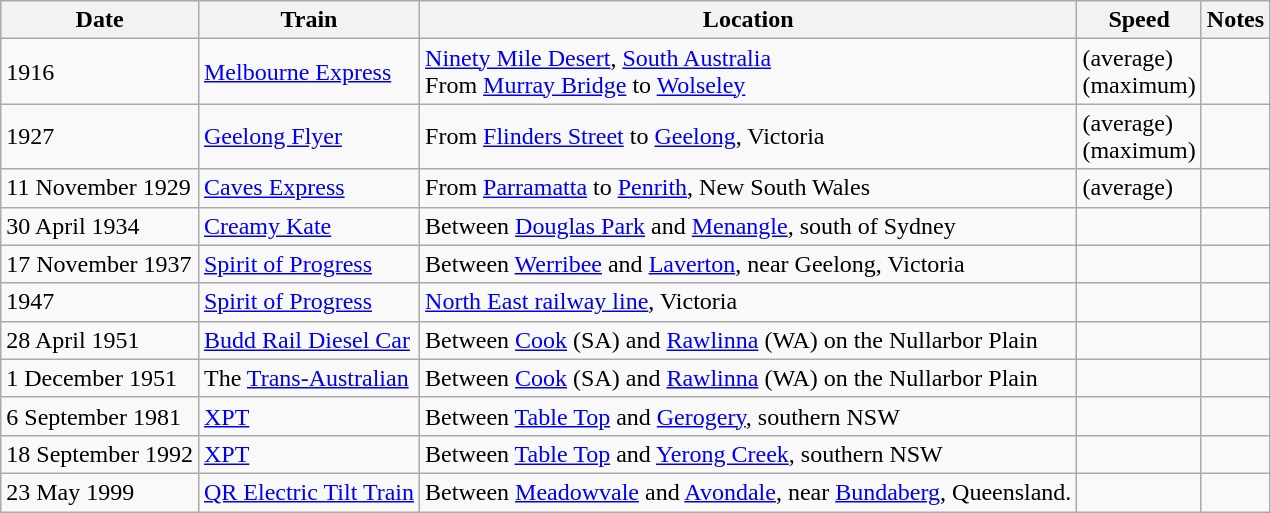<table class="wikitable">
<tr>
<th>Date</th>
<th>Train</th>
<th>Location</th>
<th>Speed</th>
<th>Notes</th>
</tr>
<tr>
<td>1916</td>
<td><a href='#'>Melbourne Express</a></td>
<td><a href='#'>Ninety Mile Desert</a>, <a href='#'>South Australia</a><br>From <a href='#'>Murray Bridge</a> to <a href='#'>Wolseley</a></td>
<td> (average)<br> (maximum)</td>
<td></td>
</tr>
<tr>
<td>1927</td>
<td><a href='#'>Geelong Flyer</a></td>
<td>From <a href='#'>Flinders Street</a> to <a href='#'>Geelong</a>, Victoria</td>
<td> (average)<br> (maximum)</td>
<td></td>
</tr>
<tr>
<td>11 November 1929</td>
<td><a href='#'>Caves Express</a></td>
<td>From <a href='#'>Parramatta</a> to <a href='#'>Penrith</a>, New South Wales</td>
<td> (average)</td>
<td></td>
</tr>
<tr>
<td>30 April 1934</td>
<td><a href='#'>Creamy Kate</a></td>
<td>Between <a href='#'>Douglas Park</a> and <a href='#'>Menangle</a>, south of Sydney</td>
<td></td>
<td></td>
</tr>
<tr>
<td>17 November 1937</td>
<td><a href='#'>Spirit of Progress</a></td>
<td>Between <a href='#'>Werribee</a> and <a href='#'>Laverton</a>, near Geelong, Victoria</td>
<td></td>
<td></td>
</tr>
<tr>
<td>1947</td>
<td><a href='#'>Spirit of Progress</a></td>
<td><a href='#'>North East railway line</a>, Victoria</td>
<td></td>
<td></td>
</tr>
<tr>
<td>28 April 1951</td>
<td><a href='#'>Budd Rail Diesel Car</a></td>
<td>Between <a href='#'>Cook</a> (SA) and <a href='#'>Rawlinna</a> (WA) on the Nullarbor Plain</td>
<td></td>
<td></td>
</tr>
<tr>
<td>1 December 1951</td>
<td>The <a href='#'>Trans-Australian</a></td>
<td>Between <a href='#'>Cook</a> (SA) and <a href='#'>Rawlinna</a> (WA) on the Nullarbor Plain</td>
<td></td>
<td></td>
</tr>
<tr>
<td>6 September 1981</td>
<td><a href='#'>XPT</a></td>
<td>Between <a href='#'>Table Top</a> and <a href='#'>Gerogery</a>, southern NSW</td>
<td></td>
<td></td>
</tr>
<tr>
<td>18 September 1992</td>
<td><a href='#'>XPT</a></td>
<td>Between <a href='#'>Table Top</a> and <a href='#'>Yerong Creek</a>, southern NSW</td>
<td></td>
<td></td>
</tr>
<tr>
<td>23 May 1999</td>
<td><a href='#'>QR Electric Tilt Train</a></td>
<td>Between <a href='#'>Meadowvale</a> and <a href='#'>Avondale</a>, near <a href='#'>Bundaberg</a>, Queensland.</td>
<td></td>
<td></td>
</tr>
</table>
